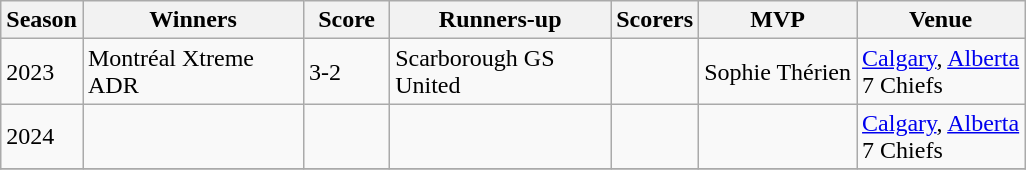<table class="sortable wikitable">
<tr>
<th style="text-align: center">Season</th>
<th width=140px>Winners</th>
<th width=50px>Score</th>
<th width=140px>Runners-up</th>
<th>Scorers</th>
<th>MVP</th>
<th>Venue</th>
</tr>
<tr>
<td>2023</td>
<td>Montréal Xtreme ADR</td>
<td>3-2</td>
<td>Scarborough GS United</td>
<td></td>
<td>Sophie Thérien</td>
<td><a href='#'>Calgary</a>, <a href='#'>Alberta</a><br>7 Chiefs</td>
</tr>
<tr>
<td>2024</td>
<td></td>
<td></td>
<td></td>
<td></td>
<td></td>
<td><a href='#'>Calgary</a>, <a href='#'>Alberta</a><br>7 Chiefs</td>
</tr>
<tr>
</tr>
</table>
